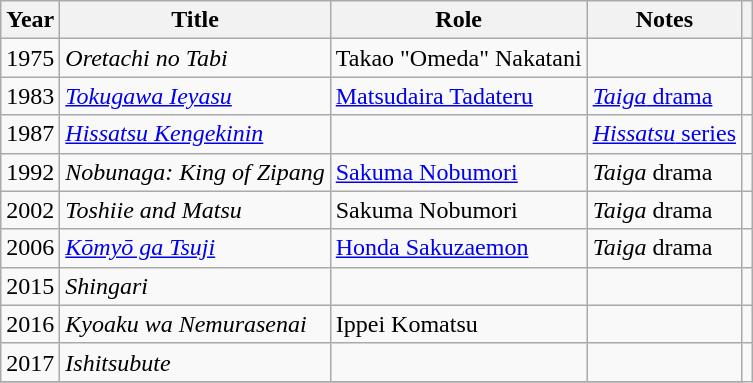<table class="wikitable sortable">
<tr>
<th>Year</th>
<th>Title</th>
<th>Role</th>
<th class="unsortable">Notes</th>
<th class="unsortable"></th>
</tr>
<tr>
<td>1975</td>
<td><em>Oretachi no Tabi</em></td>
<td>Takao "Omeda" Nakatani</td>
<td></td>
<td></td>
</tr>
<tr>
<td>1983</td>
<td><em><a href='#'>Tokugawa Ieyasu</a></em></td>
<td><a href='#'>Matsudaira Tadateru</a></td>
<td><a href='#'><em>Taiga</em> drama</a></td>
<td></td>
</tr>
<tr>
<td>1987</td>
<td><em><a href='#'>Hissatsu Kengekinin</a></em></td>
<td></td>
<td><a href='#'><em>Hissatsu</em> series</a></td>
<td></td>
</tr>
<tr>
<td>1992</td>
<td><em>Nobunaga: King of Zipang</em></td>
<td><a href='#'>Sakuma Nobumori</a></td>
<td><em>Taiga</em> drama</td>
<td></td>
</tr>
<tr>
<td>2002</td>
<td><em>Toshiie and Matsu</em></td>
<td>Sakuma Nobumori</td>
<td><em>Taiga</em> drama</td>
<td></td>
</tr>
<tr>
<td>2006</td>
<td><em><a href='#'>Kōmyō ga Tsuji</a></em></td>
<td><a href='#'>Honda Sakuzaemon</a></td>
<td><em>Taiga</em> drama</td>
<td></td>
</tr>
<tr>
<td>2015</td>
<td><em>Shingari</em></td>
<td></td>
<td></td>
<td></td>
</tr>
<tr>
<td>2016</td>
<td><em>Kyoaku wa Nemurasenai</em></td>
<td>Ippei Komatsu</td>
<td></td>
<td></td>
</tr>
<tr>
<td>2017</td>
<td><em>Ishitsubute</em></td>
<td></td>
<td></td>
</tr>
<tr>
</tr>
</table>
